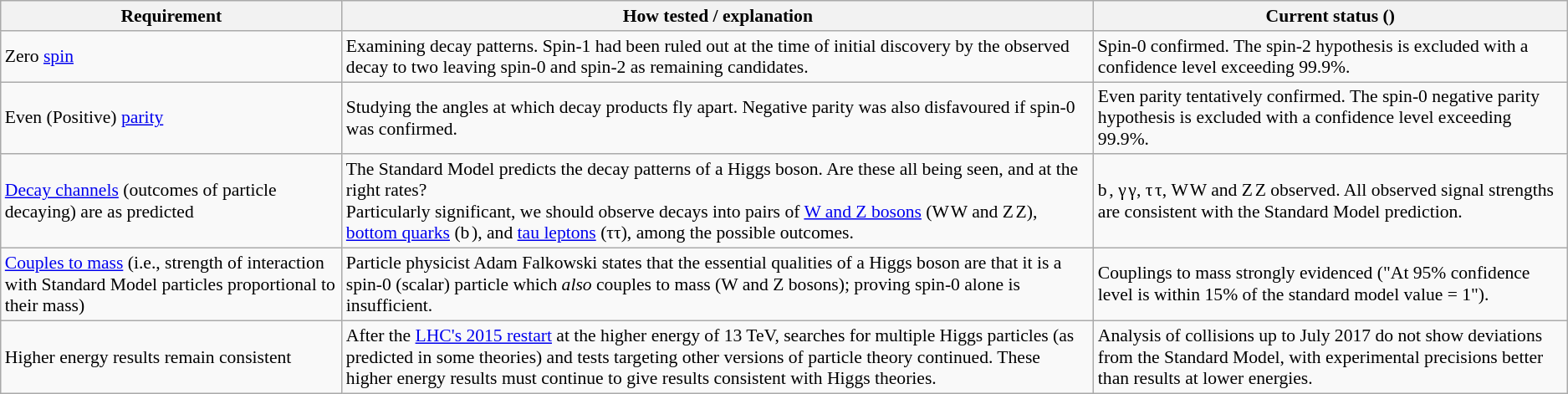<table class="wikitable" style="font-size:90%">
<tr>
<th>Requirement</th>
<th style="width:48%;">How tested / explanation</th>
<th>Current status ()</th>
</tr>
<tr>
<td>Zero <a href='#'>spin</a></td>
<td>Examining decay patterns. Spin-1 had been ruled out at the time of initial discovery by the observed decay to two  leaving spin-0 and spin-2 as remaining candidates.</td>
<td>Spin-0 confirmed. The spin-2 hypothesis is excluded with a confidence level exceeding 99.9%.</td>
</tr>
<tr>
<td>Even (Positive) <a href='#'>parity</a></td>
<td>Studying the angles at which decay products fly apart. Negative parity was also disfavoured if spin-0 was confirmed.</td>
<td>Even parity tentatively confirmed. The spin-0 negative parity hypothesis is excluded with a confidence level exceeding 99.9%.</td>
</tr>
<tr>
<td><a href='#'>Decay channels</a> (outcomes of particle decaying) are as predicted</td>
<td>The Standard Model predicts the decay patterns of a  Higgs boson. Are these all being seen, and at the right rates?<br>Particularly significant, we should observe decays into pairs of  <a href='#'>W and Z bosons</a> (W W and Z Z), <a href='#'>bottom quarks</a> (b ), and <a href='#'>tau leptons</a> (ττ), among the possible outcomes.</td>
<td>b , γ γ, τ τ, W W and Z Z observed. All observed signal strengths are consistent with the Standard Model prediction.</td>
</tr>
<tr>
<td><a href='#'>Couples to mass</a> (i.e., strength of interaction with Standard Model particles proportional to their mass)</td>
<td>Particle physicist Adam Falkowski states that the essential qualities of a Higgs boson are that it is a spin-0 (scalar) particle which <em>also</em> couples to mass (W and Z bosons); proving spin-0 alone is insufficient.</td>
<td>Couplings to mass strongly evidenced ("At 95% confidence level  is within 15% of the standard model value  = 1").</td>
</tr>
<tr>
<td>Higher energy results remain consistent</td>
<td>After the <a href='#'>LHC's 2015 restart</a> at the higher energy of 13 TeV, searches for multiple Higgs particles (as predicted in some theories) and tests targeting other versions of particle theory continued. These higher energy results must continue to give results consistent with Higgs theories.</td>
<td>Analysis of collisions up to July 2017 do not show deviations from the Standard Model, with experimental precisions better than results at lower energies.</td>
</tr>
</table>
